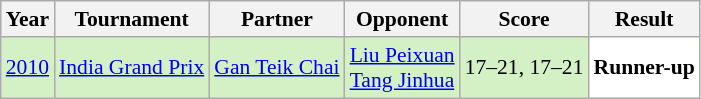<table class="sortable wikitable" style="font-size: 90%;">
<tr>
<th>Year</th>
<th>Tournament</th>
<th>Partner</th>
<th>Opponent</th>
<th>Score</th>
<th>Result</th>
</tr>
<tr style="background:#D4F1C5">
<td align="center"><a href='#'>2010</a></td>
<td align="left"><a href='#'>India Grand Prix</a></td>
<td align="left"> <a href='#'>Gan Teik Chai</a></td>
<td align="left"> <a href='#'>Liu Peixuan</a> <br>  <a href='#'>Tang Jinhua</a></td>
<td align="left">17–21, 17–21</td>
<td style="text-align:left; background:white"> <strong>Runner-up</strong></td>
</tr>
</table>
